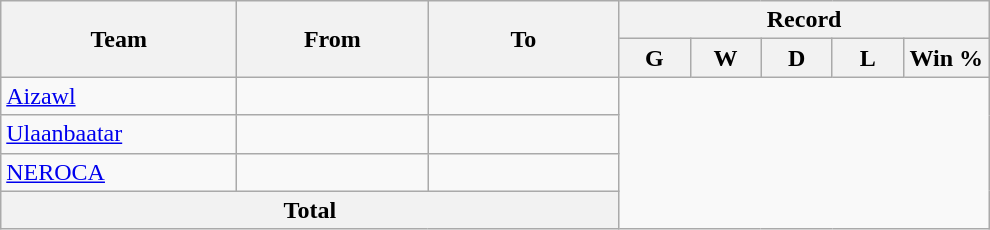<table class="wikitable" style="text-align: center">
<tr>
<th rowspan=2! width=150>Team</th>
<th rowspan=2! width=120>From</th>
<th rowspan=2! width=120>To</th>
<th colspan=7>Record</th>
</tr>
<tr>
<th width=40>G</th>
<th width=40>W</th>
<th width=40>D</th>
<th width=40>L</th>
<th width=50>Win %</th>
</tr>
<tr>
<td align=left><a href='#'>Aizawl</a></td>
<td align=left></td>
<td align=left><br></td>
</tr>
<tr>
<td align=left><a href='#'>Ulaanbaatar</a></td>
<td align=left></td>
<td align=left><br></td>
</tr>
<tr>
<td align=left><a href='#'>NEROCA</a></td>
<td align=left></td>
<td align=left><br></td>
</tr>
<tr>
<th colspan="3">Total<br></th>
</tr>
</table>
